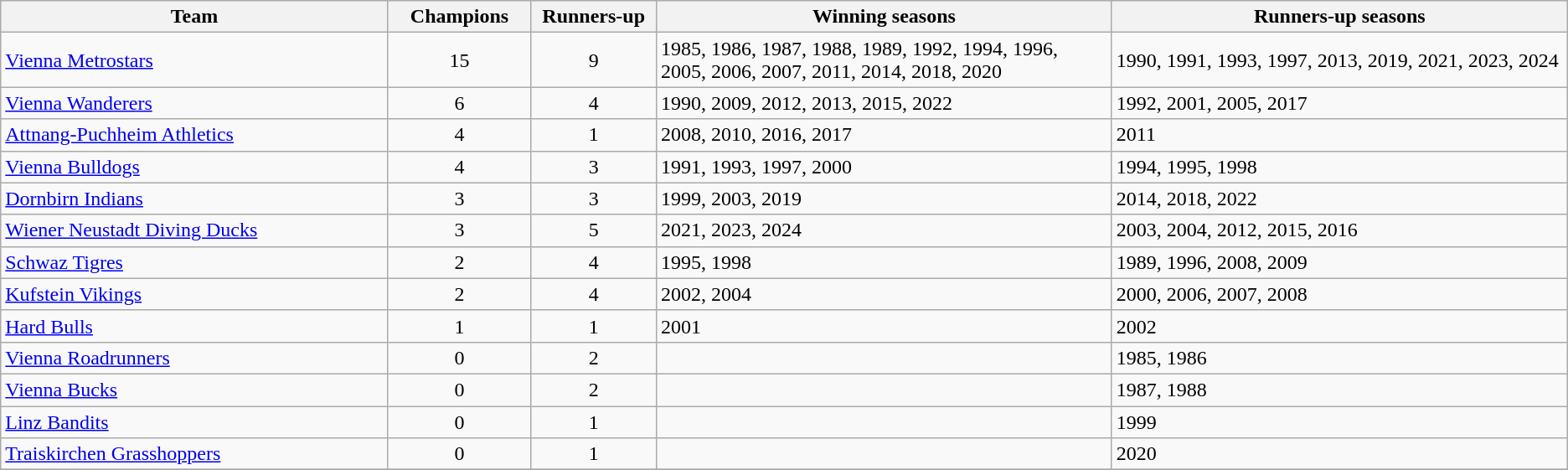<table class="wikitable">
<tr>
<th style="width:17%;">Team</th>
<th style="width:5%;">Champions</th>
<th style="width:5%;">Runners-up</th>
<th style="width:20%;">Winning seasons</th>
<th style="width:20%;">Runners-up seasons</th>
</tr>
<tr>
<td><a href='#'>Vienna Metrostars</a></td>
<td align=center>15</td>
<td align="center">9</td>
<td>1985, 1986, 1987, 1988, 1989, 1992, 1994, 1996, 2005, 2006, 2007, 2011, 2014, 2018, 2020</td>
<td>1990, 1991, 1993, 1997, 2013, 2019, 2021, 2023, 2024</td>
</tr>
<tr>
<td><a href='#'>Vienna Wanderers</a></td>
<td align=center>6</td>
<td align="center">4</td>
<td>1990, 2009, 2012, 2013, 2015, 2022</td>
<td>1992, 2001, 2005, 2017</td>
</tr>
<tr>
<td><a href='#'>Attnang-Puchheim Athletics</a></td>
<td align=center>4</td>
<td align="center">1</td>
<td>2008, 2010, 2016, 2017</td>
<td>2011</td>
</tr>
<tr>
<td><a href='#'>Vienna Bulldogs</a></td>
<td align=center>4</td>
<td align="center">3</td>
<td>1991, 1993, 1997, 2000</td>
<td>1994, 1995, 1998</td>
</tr>
<tr>
<td><a href='#'>Dornbirn Indians</a></td>
<td align=center>3</td>
<td align="center">3</td>
<td>1999, 2003, 2019</td>
<td>2014, 2018, 2022</td>
</tr>
<tr>
<td><a href='#'>Wiener Neustadt Diving Ducks</a></td>
<td align=center>3</td>
<td align="center">5</td>
<td>2021, 2023, 2024</td>
<td>2003, 2004, 2012, 2015, 2016</td>
</tr>
<tr>
<td><a href='#'>Schwaz Tigres</a></td>
<td align=center>2</td>
<td align="center">4</td>
<td>1995, 1998</td>
<td>1989, 1996, 2008, 2009</td>
</tr>
<tr>
<td><a href='#'>Kufstein Vikings</a></td>
<td align=center>2</td>
<td align="center">4</td>
<td>2002, 2004</td>
<td>2000, 2006, 2007, 2008</td>
</tr>
<tr>
<td><a href='#'>Hard Bulls</a></td>
<td align=center>1</td>
<td align="center">1</td>
<td>2001</td>
<td>2002</td>
</tr>
<tr>
<td><a href='#'>Vienna Roadrunners</a></td>
<td align=center>0</td>
<td align="center">2</td>
<td></td>
<td>1985, 1986</td>
</tr>
<tr>
<td><a href='#'>Vienna Bucks</a></td>
<td align=center>0</td>
<td align="center">2</td>
<td></td>
<td>1987, 1988</td>
</tr>
<tr>
<td><a href='#'>Linz Bandits</a></td>
<td align=center>0</td>
<td align="center">1</td>
<td></td>
<td>1999</td>
</tr>
<tr>
<td><a href='#'>Traiskirchen Grasshoppers</a></td>
<td align=center>0</td>
<td align="center">1</td>
<td></td>
<td>2020</td>
</tr>
<tr>
</tr>
</table>
